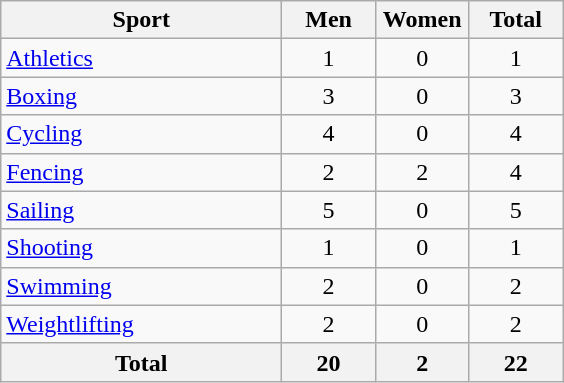<table class="wikitable sortable" style="text-align:center;">
<tr>
<th width=180>Sport</th>
<th width=55>Men</th>
<th width=55>Women</th>
<th width=55>Total</th>
</tr>
<tr>
<td align=left><a href='#'>Athletics</a></td>
<td>1</td>
<td>0</td>
<td>1</td>
</tr>
<tr>
<td align=left><a href='#'>Boxing</a></td>
<td>3</td>
<td>0</td>
<td>3</td>
</tr>
<tr>
<td align=left><a href='#'>Cycling</a></td>
<td>4</td>
<td>0</td>
<td>4</td>
</tr>
<tr>
<td align=left><a href='#'>Fencing</a></td>
<td>2</td>
<td>2</td>
<td>4</td>
</tr>
<tr>
<td align=left><a href='#'>Sailing</a></td>
<td>5</td>
<td>0</td>
<td>5</td>
</tr>
<tr>
<td align=left><a href='#'>Shooting</a></td>
<td>1</td>
<td>0</td>
<td>1</td>
</tr>
<tr>
<td align=left><a href='#'>Swimming</a></td>
<td>2</td>
<td>0</td>
<td>2</td>
</tr>
<tr>
<td align=left><a href='#'>Weightlifting</a></td>
<td>2</td>
<td>0</td>
<td>2</td>
</tr>
<tr>
<th>Total</th>
<th>20</th>
<th>2</th>
<th>22</th>
</tr>
</table>
